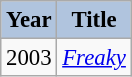<table class="wikitable" style="font-size:95%;">
<tr>
<th style="background:#B0C4DE;">Year</th>
<th style="background:#B0C4DE;">Title</th>
</tr>
<tr>
<td>2003</td>
<td><em><a href='#'>Freaky</a></em></td>
</tr>
</table>
